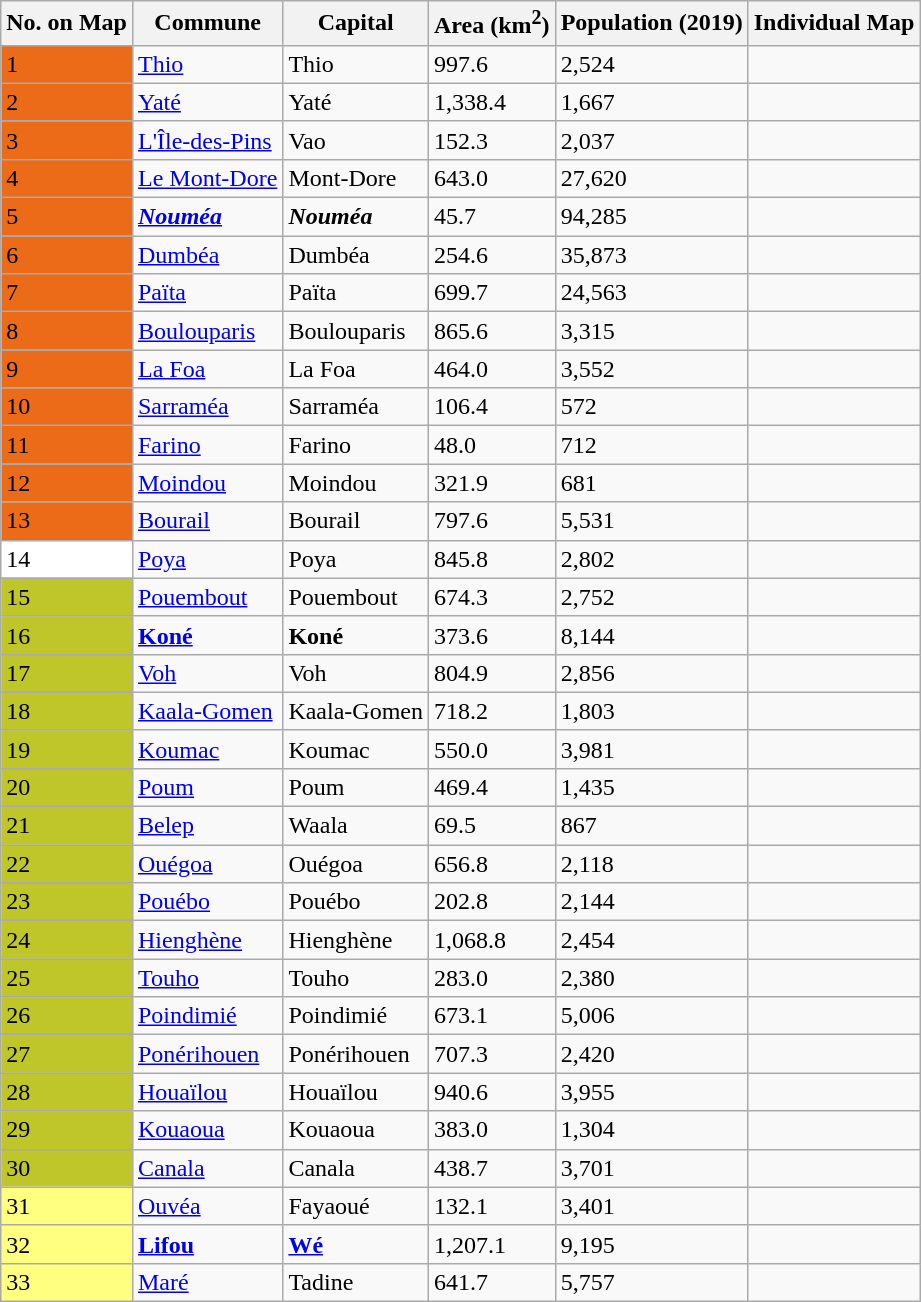<table class="wikitable sortable">
<tr>
<th>No. on Map</th>
<th>Commune</th>
<th>Capital</th>
<th>Area (km<sup>2</sup>)</th>
<th>Population (2019)</th>
<th>Individual Map</th>
</tr>
<tr>
<td style="background:#EC6B18">1</td>
<td><a href='#'>Thio</a></td>
<td>Thio</td>
<td>997.6</td>
<td>2,524</td>
<td></td>
</tr>
<tr>
<td style="background:#EC6B18">2</td>
<td><a href='#'>Yaté</a></td>
<td>Yaté</td>
<td>1,338.4</td>
<td>1,667</td>
<td></td>
</tr>
<tr>
<td style="background:#EC6B18">3</td>
<td><a href='#'>L'Île-des-Pins</a></td>
<td>Vao</td>
<td>152.3</td>
<td>2,037</td>
<td></td>
</tr>
<tr>
<td style="background:#EC6B18">4</td>
<td><a href='#'>Le Mont-Dore</a></td>
<td>Mont-Dore</td>
<td>643.0</td>
<td>27,620</td>
<td></td>
</tr>
<tr>
<td style="background:#EC6B18">5</td>
<td><strong><em><a href='#'>Nouméa</a></em></strong></td>
<td><strong><em>Nouméa</em></strong></td>
<td>45.7</td>
<td>94,285</td>
<td></td>
</tr>
<tr>
<td style="background:#EC6B18">6</td>
<td><a href='#'>Dumbéa</a></td>
<td>Dumbéa</td>
<td>254.6</td>
<td>35,873</td>
<td></td>
</tr>
<tr>
<td style="background:#EC6B18">7</td>
<td><a href='#'>Païta</a></td>
<td>Païta</td>
<td>699.7</td>
<td>24,563</td>
<td></td>
</tr>
<tr>
<td style="background:#EC6B18">8</td>
<td><a href='#'>Boulouparis</a></td>
<td>Boulouparis</td>
<td>865.6</td>
<td>3,315</td>
<td></td>
</tr>
<tr>
<td style="background:#EC6B18">9</td>
<td><a href='#'>La Foa</a></td>
<td>La Foa</td>
<td>464.0</td>
<td>3,552</td>
<td></td>
</tr>
<tr>
<td style="background:#EC6B18">10</td>
<td><a href='#'>Sarraméa</a></td>
<td>Sarraméa</td>
<td>106.4</td>
<td>572</td>
<td></td>
</tr>
<tr>
<td style="background:#EC6B18">11</td>
<td><a href='#'>Farino</a></td>
<td>Farino</td>
<td>48.0</td>
<td>712</td>
<td></td>
</tr>
<tr>
<td style="background:#EC6B18">12</td>
<td><a href='#'>Moindou</a></td>
<td>Moindou</td>
<td>321.9</td>
<td>681</td>
<td></td>
</tr>
<tr>
<td style="background:#EC6B18">13</td>
<td><a href='#'>Bourail</a></td>
<td>Bourail</td>
<td>797.6</td>
<td>5,531</td>
<td></td>
</tr>
<tr>
<td style="background:#ffffff">14</td>
<td><a href='#'>Poya</a></td>
<td>Poya</td>
<td>845.8</td>
<td>2,802</td>
<td></td>
</tr>
<tr>
<td style="background:#BEC629">15</td>
<td><a href='#'>Pouembout</a></td>
<td>Pouembout</td>
<td>674.3</td>
<td>2,752</td>
<td></td>
</tr>
<tr>
<td style="background:#BEC629">16</td>
<td><a href='#'><strong>Koné</strong></a></td>
<td><strong>Koné</strong></td>
<td>373.6</td>
<td>8,144</td>
<td></td>
</tr>
<tr>
<td style="background:#BEC629">17</td>
<td><a href='#'>Voh</a></td>
<td>Voh</td>
<td>804.9</td>
<td>2,856</td>
<td></td>
</tr>
<tr>
<td style="background:#BEC629">18</td>
<td><a href='#'>Kaala-Gomen</a></td>
<td>Kaala-Gomen</td>
<td>718.2</td>
<td>1,803</td>
<td></td>
</tr>
<tr>
<td style="background:#BEC629">19</td>
<td><a href='#'>Koumac</a></td>
<td>Koumac</td>
<td>550.0</td>
<td>3,981</td>
<td></td>
</tr>
<tr>
<td style="background:#BEC629">20</td>
<td><a href='#'>Poum</a></td>
<td>Poum</td>
<td>469.4</td>
<td>1,435</td>
<td></td>
</tr>
<tr>
<td style="background:#BEC629">21</td>
<td><a href='#'>Belep</a></td>
<td>Waala</td>
<td>69.5</td>
<td>867</td>
<td></td>
</tr>
<tr>
<td style="background:#BEC629">22</td>
<td><a href='#'>Ouégoa</a></td>
<td>Ouégoa</td>
<td>656.8</td>
<td>2,118</td>
<td></td>
</tr>
<tr>
<td style="background:#BEC629">23</td>
<td><a href='#'>Pouébo</a></td>
<td>Pouébo</td>
<td>202.8</td>
<td>2,144</td>
<td></td>
</tr>
<tr>
<td style="background:#BEC629">24</td>
<td><a href='#'>Hienghène</a></td>
<td>Hienghène</td>
<td>1,068.8</td>
<td>2,454</td>
<td></td>
</tr>
<tr>
<td style="background:#BEC629">25</td>
<td><a href='#'>Touho</a></td>
<td>Touho</td>
<td>283.0</td>
<td>2,380</td>
<td></td>
</tr>
<tr>
<td style="background:#BEC629">26</td>
<td><a href='#'>Poindimié</a></td>
<td>Poindimié</td>
<td>673.1</td>
<td>5,006</td>
<td></td>
</tr>
<tr>
<td style="background:#BEC629">27</td>
<td><a href='#'>Ponérihouen</a></td>
<td>Ponérihouen</td>
<td>707.3</td>
<td>2,420</td>
<td></td>
</tr>
<tr>
<td style="background:#BEC629">28</td>
<td><a href='#'>Houaïlou</a></td>
<td>Houaïlou</td>
<td>940.6</td>
<td>3,955</td>
<td></td>
</tr>
<tr>
<td style="background:#BEC629">29</td>
<td><a href='#'>Kouaoua</a></td>
<td>Kouaoua</td>
<td>383.0</td>
<td>1,304</td>
<td></td>
</tr>
<tr>
<td style="background:#BEC629">30</td>
<td><a href='#'>Canala</a></td>
<td>Canala</td>
<td>438.7</td>
<td>3,701</td>
<td></td>
</tr>
<tr>
<td style="background:#FFFF80">31</td>
<td><a href='#'>Ouvéa</a></td>
<td>Fayaoué</td>
<td>132.1</td>
<td>3,401</td>
<td></td>
</tr>
<tr>
<td style="background:#FFFF80">32</td>
<td><strong><a href='#'>Lifou</a></strong></td>
<td><strong><a href='#'>Wé</a></strong></td>
<td>1,207.1</td>
<td>9,195</td>
<td></td>
</tr>
<tr>
<td style="background:#FFFF80">33</td>
<td><a href='#'>Maré</a></td>
<td>Tadine</td>
<td>641.7</td>
<td>5,757</td>
<td></td>
</tr>
</table>
